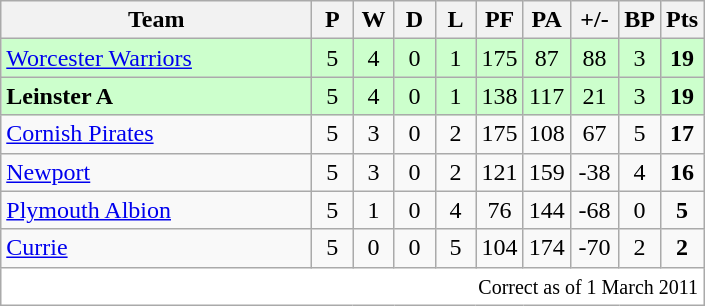<table class="wikitable" style="text-align: center;">
<tr>
<th width="200">Team</th>
<th width="20">P</th>
<th width="20">W</th>
<th width="20">D</th>
<th width="20">L</th>
<th width="20">PF</th>
<th width="20">PA</th>
<th width="25">+/-</th>
<th width="20">BP</th>
<th width="20">Pts</th>
</tr>
<tr bgcolor="#ccffcc">
<td align="left"> <a href='#'>Worcester Warriors</a></td>
<td>5</td>
<td>4</td>
<td>0</td>
<td>1</td>
<td>175</td>
<td>87</td>
<td>88</td>
<td>3</td>
<td><strong>19</strong></td>
</tr>
<tr bgcolor="#ccffcc">
<td align="left"> <strong>Leinster A</strong></td>
<td>5</td>
<td>4</td>
<td>0</td>
<td>1</td>
<td>138</td>
<td>117</td>
<td>21</td>
<td>3</td>
<td><strong>19</strong></td>
</tr>
<tr>
<td align="left"> <a href='#'>Cornish Pirates</a></td>
<td>5</td>
<td>3</td>
<td>0</td>
<td>2</td>
<td>175</td>
<td>108</td>
<td>67</td>
<td>5</td>
<td><strong>17</strong></td>
</tr>
<tr>
<td align="left"> <a href='#'>Newport</a></td>
<td>5</td>
<td>3</td>
<td>0</td>
<td>2</td>
<td>121</td>
<td>159</td>
<td>-38</td>
<td>4</td>
<td><strong>16</strong></td>
</tr>
<tr>
<td align="left"> <a href='#'>Plymouth Albion</a></td>
<td>5</td>
<td>1</td>
<td>0</td>
<td>4</td>
<td>76</td>
<td>144</td>
<td>-68</td>
<td>0</td>
<td><strong>5</strong></td>
</tr>
<tr>
<td align="left">  <a href='#'>Currie</a></td>
<td>5</td>
<td>0</td>
<td>0</td>
<td>5</td>
<td>104</td>
<td>174</td>
<td>-70</td>
<td>2</td>
<td><strong>2</strong></td>
</tr>
<tr>
<td colspan="14" align="right" bgcolor="#FFFFFF" cellpadding="0" cellspacing="0"><small>Correct as of 1 March 2011</small></td>
</tr>
</table>
